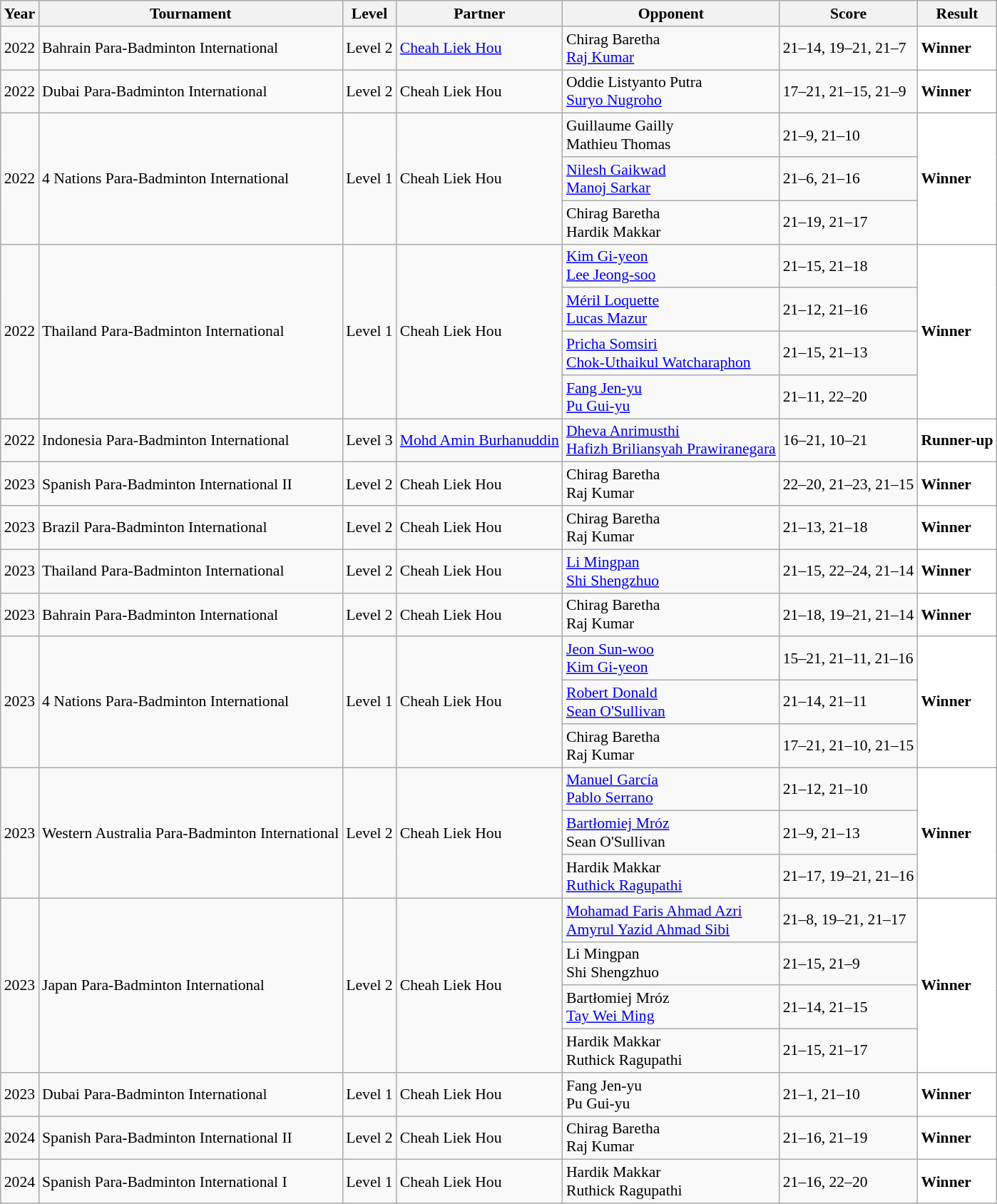<table class="sortable wikitable" style="font-size: 90%;">
<tr>
<th>Year</th>
<th>Tournament</th>
<th>Level</th>
<th>Partner</th>
<th>Opponent</th>
<th>Score</th>
<th>Result</th>
</tr>
<tr>
<td align="center">2022</td>
<td align="left">Bahrain Para-Badminton International</td>
<td align="left">Level 2</td>
<td> <a href='#'>Cheah Liek Hou</a></td>
<td align="left"> Chirag Baretha<br> <a href='#'>Raj Kumar</a></td>
<td align="left">21–14, 19–21, 21–7</td>
<td style="text-align:left; background:white"> <strong>Winner</strong></td>
</tr>
<tr>
<td align="center">2022</td>
<td align="left">Dubai Para-Badminton International</td>
<td align="left">Level 2</td>
<td> Cheah Liek Hou</td>
<td align="left"> Oddie Listyanto Putra<br> <a href='#'>Suryo Nugroho</a></td>
<td align="left">17–21, 21–15, 21–9</td>
<td style="text-align:left; background:white"> <strong>Winner</strong></td>
</tr>
<tr>
<td rowspan="3" align="center">2022</td>
<td rowspan="3" align="left">4 Nations Para-Badminton International</td>
<td rowspan="3" align="left">Level 1</td>
<td rowspan="3"> Cheah Liek Hou</td>
<td align="left"> Guillaume Gailly<br> Mathieu Thomas</td>
<td align="left">21–9, 21–10</td>
<td rowspan="3" style="text-align:left; background:white"> <strong>Winner</strong></td>
</tr>
<tr>
<td align="left"> <a href='#'>Nilesh Gaikwad</a><br> <a href='#'>Manoj Sarkar</a></td>
<td align="left">21–6, 21–16</td>
</tr>
<tr>
<td align="left"> Chirag Baretha<br> Hardik Makkar</td>
<td align="left">21–19, 21–17</td>
</tr>
<tr>
<td rowspan="4" align="center">2022</td>
<td rowspan="4" align="left">Thailand Para-Badminton International</td>
<td rowspan="4" align="left">Level 1</td>
<td rowspan="4"> Cheah Liek Hou</td>
<td align="left"> <a href='#'>Kim Gi-yeon</a><br> <a href='#'>Lee Jeong-soo</a></td>
<td align="left">21–15, 21–18</td>
<td rowspan="4" style="text-align:left; background:white"> <strong>Winner</strong></td>
</tr>
<tr>
<td align="left"> <a href='#'>Méril Loquette</a><br> <a href='#'>Lucas Mazur</a></td>
<td align="left">21–12, 21–16</td>
</tr>
<tr>
<td align="left"> <a href='#'>Pricha Somsiri</a><br> <a href='#'>Chok-Uthaikul Watcharaphon</a></td>
<td align="left">21–15, 21–13</td>
</tr>
<tr>
<td align="left"> <a href='#'>Fang Jen-yu</a><br> <a href='#'>Pu Gui-yu</a></td>
<td align="left">21–11, 22–20</td>
</tr>
<tr>
<td align="center">2022</td>
<td align="left">Indonesia Para-Badminton International</td>
<td align="left">Level 3</td>
<td> <a href='#'>Mohd Amin Burhanuddin</a></td>
<td align="left"> <a href='#'>Dheva Anrimusthi</a><br> <a href='#'>Hafizh Briliansyah Prawiranegara</a></td>
<td align="left">16–21, 10–21</td>
<td style="text-align:left; background:white"> <strong>Runner-up</strong></td>
</tr>
<tr>
<td align="center">2023</td>
<td align="left">Spanish Para-Badminton International II</td>
<td align="left">Level 2</td>
<td align="left"> Cheah Liek Hou</td>
<td align="left"> Chirag Baretha<br> Raj Kumar</td>
<td align="left">22–20, 21–23, 21–15</td>
<td style="text-align:left; background:white"> <strong>Winner</strong></td>
</tr>
<tr>
<td align="center">2023</td>
<td align="left">Brazil Para-Badminton International</td>
<td align="left">Level 2</td>
<td align="left"> Cheah Liek Hou</td>
<td align="left"> Chirag Baretha<br> Raj Kumar</td>
<td align="left">21–13, 21–18</td>
<td style="text-align:left; background:white"> <strong>Winner</strong></td>
</tr>
<tr>
<td align="center">2023</td>
<td align="left">Thailand Para-Badminton International</td>
<td align="left">Level 2</td>
<td> Cheah Liek Hou</td>
<td align="left"> <a href='#'>Li Mingpan</a><br> <a href='#'>Shi Shengzhuo</a></td>
<td align="left">21–15, 22–24, 21–14</td>
<td style="text-align:left; background:white"> <strong>Winner</strong></td>
</tr>
<tr>
<td align="center">2023</td>
<td align="left">Bahrain Para-Badminton International</td>
<td align="left">Level 2</td>
<td> Cheah Liek Hou</td>
<td align="left"> Chirag Baretha<br> Raj Kumar</td>
<td align="left">21–18, 19–21, 21–14</td>
<td style="text-align:left; background:white"> <strong>Winner</strong></td>
</tr>
<tr>
<td rowspan="3" align="center">2023</td>
<td rowspan="3" align="left">4 Nations Para-Badminton International</td>
<td rowspan="3" align="left">Level 1</td>
<td rowspan="3" align="left"> Cheah Liek Hou</td>
<td align="left"> <a href='#'>Jeon Sun-woo</a><br> <a href='#'>Kim Gi-yeon</a></td>
<td align="left">15–21, 21–11, 21–16</td>
<td rowspan="3" style="text-align:left; background:white"> <strong>Winner</strong></td>
</tr>
<tr>
<td align="left"> <a href='#'>Robert Donald</a><br> <a href='#'>Sean O'Sullivan</a></td>
<td align="left">21–14, 21–11</td>
</tr>
<tr>
<td align="left"> Chirag Baretha<br> Raj Kumar</td>
<td align="left">17–21, 21–10, 21–15</td>
</tr>
<tr>
<td rowspan="3" align="center">2023</td>
<td rowspan="3" align="left">Western Australia Para-Badminton International</td>
<td rowspan="3" align="left">Level 2</td>
<td rowspan="3"> Cheah Liek Hou</td>
<td align="left"> <a href='#'>Manuel García</a><br> <a href='#'>Pablo Serrano</a></td>
<td align="left">21–12, 21–10</td>
<td rowspan="3" style="text-align:left; background:white"> <strong>Winner</strong></td>
</tr>
<tr>
<td align="left"> <a href='#'>Bartłomiej Mróz</a><br> Sean O'Sullivan</td>
<td align="left">21–9, 21–13</td>
</tr>
<tr>
<td align="left"> Hardik Makkar<br> <a href='#'>Ruthick Ragupathi</a></td>
<td align="left">21–17, 19–21, 21–16</td>
</tr>
<tr>
<td rowspan="4" align="center">2023</td>
<td rowspan="4" align="left">Japan Para-Badminton International</td>
<td rowspan="4" align="left">Level 2</td>
<td rowspan="4"> Cheah Liek Hou</td>
<td align="left"> <a href='#'>Mohamad Faris Ahmad Azri</a><br> <a href='#'>Amyrul Yazid Ahmad Sibi</a></td>
<td align="left">21–8, 19–21, 21–17</td>
<td rowspan="4" style="text-align:left; background:white"> <strong>Winner</strong></td>
</tr>
<tr>
<td align="left"> Li Mingpan<br> Shi Shengzhuo</td>
<td align="left">21–15, 21–9</td>
</tr>
<tr>
<td align="left"> Bartłomiej Mróz<br> <a href='#'>Tay Wei Ming</a></td>
<td align="left">21–14, 21–15</td>
</tr>
<tr>
<td align="left"> Hardik Makkar<br> Ruthick Ragupathi</td>
<td align="left">21–15, 21–17</td>
</tr>
<tr>
<td align="center">2023</td>
<td align="left">Dubai Para-Badminton International</td>
<td align="left">Level 1</td>
<td> Cheah Liek Hou</td>
<td align="left"> Fang Jen-yu<br> Pu Gui-yu</td>
<td align="left">21–1, 21–10</td>
<td style="text-align:left; background:white"> <strong>Winner</strong></td>
</tr>
<tr>
<td align="center">2024</td>
<td align="left">Spanish Para-Badminton International II</td>
<td align="left">Level 2</td>
<td> Cheah Liek Hou</td>
<td align="left"> Chirag Baretha<br> Raj Kumar</td>
<td align="left">21–16, 21–19</td>
<td style="text-align:left; background:white"> <strong>Winner</strong></td>
</tr>
<tr>
<td align="center">2024</td>
<td align="left">Spanish Para-Badminton International I</td>
<td align="left">Level 1</td>
<td align="left"> Cheah Liek Hou</td>
<td align="left"> Hardik Makkar<br> Ruthick Ragupathi</td>
<td align="left">21–16, 22–20</td>
<td style="text-align:left; background:white"> <strong>Winner</strong></td>
</tr>
</table>
